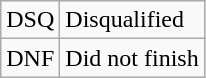<table class="wikitable">
<tr>
<td style="text-align:center;">DSQ</td>
<td>Disqualified</td>
</tr>
<tr>
<td style="text-align:center;">DNF</td>
<td>Did not finish</td>
</tr>
</table>
